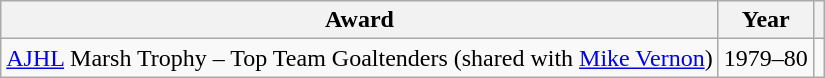<table class="wikitable">
<tr>
<th>Award</th>
<th>Year</th>
<th></th>
</tr>
<tr>
<td><a href='#'>AJHL</a> Marsh Trophy – Top Team Goaltenders (shared with <a href='#'>Mike Vernon</a>)</td>
<td>1979–80</td>
<td></td>
</tr>
</table>
